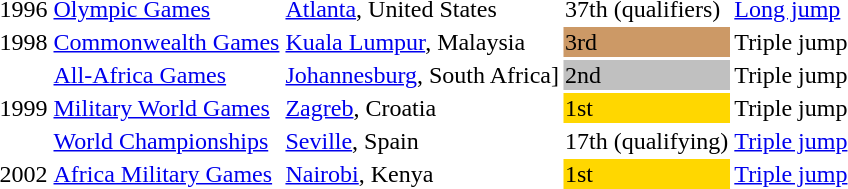<table>
<tr>
<td>1996</td>
<td><a href='#'>Olympic Games</a></td>
<td><a href='#'>Atlanta</a>, United States</td>
<td>37th (qualifiers)</td>
<td><a href='#'>Long jump</a></td>
</tr>
<tr>
<td>1998</td>
<td><a href='#'>Commonwealth Games</a></td>
<td><a href='#'>Kuala Lumpur</a>, Malaysia</td>
<td bgcolor="cc9966">3rd</td>
<td>Triple jump</td>
</tr>
<tr>
<td rowspan=3>1999</td>
<td><a href='#'>All-Africa Games</a></td>
<td><a href='#'>Johannesburg</a>, South Africa]</td>
<td bgcolor="silver">2nd</td>
<td>Triple jump</td>
</tr>
<tr>
<td><a href='#'>Military World Games</a></td>
<td><a href='#'>Zagreb</a>, Croatia</td>
<td bgcolor="gold">1st</td>
<td>Triple jump</td>
</tr>
<tr>
<td><a href='#'>World Championships</a></td>
<td><a href='#'>Seville</a>, Spain</td>
<td>17th (qualifying)</td>
<td><a href='#'>Triple jump</a></td>
</tr>
<tr>
<td>2002</td>
<td><a href='#'>Africa Military Games</a></td>
<td><a href='#'>Nairobi</a>, Kenya</td>
<td bgcolor=gold>1st</td>
<td><a href='#'>Triple jump</a></td>
</tr>
</table>
